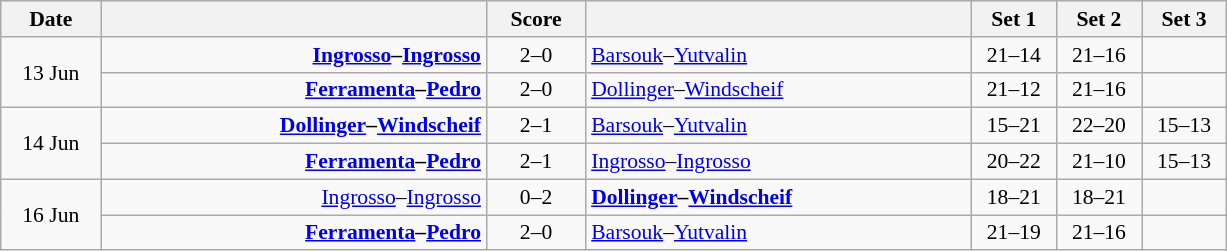<table class="wikitable" style="text-align: center; font-size:90% ">
<tr>
<th width="60">Date</th>
<th align="right" width="250"></th>
<th width="60">Score</th>
<th align="left" width="250"></th>
<th width="50">Set 1</th>
<th width="50">Set 2</th>
<th width="50">Set 3</th>
</tr>
<tr>
<td rowspan=2>13 Jun</td>
<td align=right><strong><a href='#'>Ingrosso</a>–<a href='#'>Ingrosso</a> </strong></td>
<td align=center>2–0</td>
<td align=left> <a href='#'>Barsouk</a>–<a href='#'>Yutvalin</a></td>
<td>21–14</td>
<td>21–16</td>
<td></td>
</tr>
<tr>
<td align=right><strong><a href='#'>Ferramenta</a>–<a href='#'>Pedro</a> </strong></td>
<td align=center>2–0</td>
<td align=left> <a href='#'>Dollinger</a>–<a href='#'>Windscheif</a></td>
<td>21–12</td>
<td>21–16</td>
<td></td>
</tr>
<tr>
<td rowspan=2>14 Jun</td>
<td align=right><strong><a href='#'>Dollinger</a>–<a href='#'>Windscheif</a> </strong></td>
<td align=center>2–1</td>
<td align=left> <a href='#'>Barsouk</a>–<a href='#'>Yutvalin</a></td>
<td>15–21</td>
<td>22–20</td>
<td>15–13</td>
</tr>
<tr>
<td align=right><strong><a href='#'>Ferramenta</a>–<a href='#'>Pedro</a> </strong></td>
<td align=center>2–1</td>
<td align=left> <a href='#'>Ingrosso</a>–<a href='#'>Ingrosso</a></td>
<td>20–22</td>
<td>21–10</td>
<td>15–13</td>
</tr>
<tr>
<td rowspan=2>16 Jun</td>
<td align=right><a href='#'>Ingrosso</a>–<a href='#'>Ingrosso</a> </td>
<td align=center>0–2</td>
<td align=left><strong> <a href='#'>Dollinger</a>–<a href='#'>Windscheif</a></strong></td>
<td>18–21</td>
<td>18–21</td>
<td></td>
</tr>
<tr>
<td align=right><strong><a href='#'>Ferramenta</a>–<a href='#'>Pedro</a> </strong></td>
<td align=center>2–0</td>
<td align=left> <a href='#'>Barsouk</a>–<a href='#'>Yutvalin</a></td>
<td>21–19</td>
<td>21–16</td>
<td></td>
</tr>
</table>
